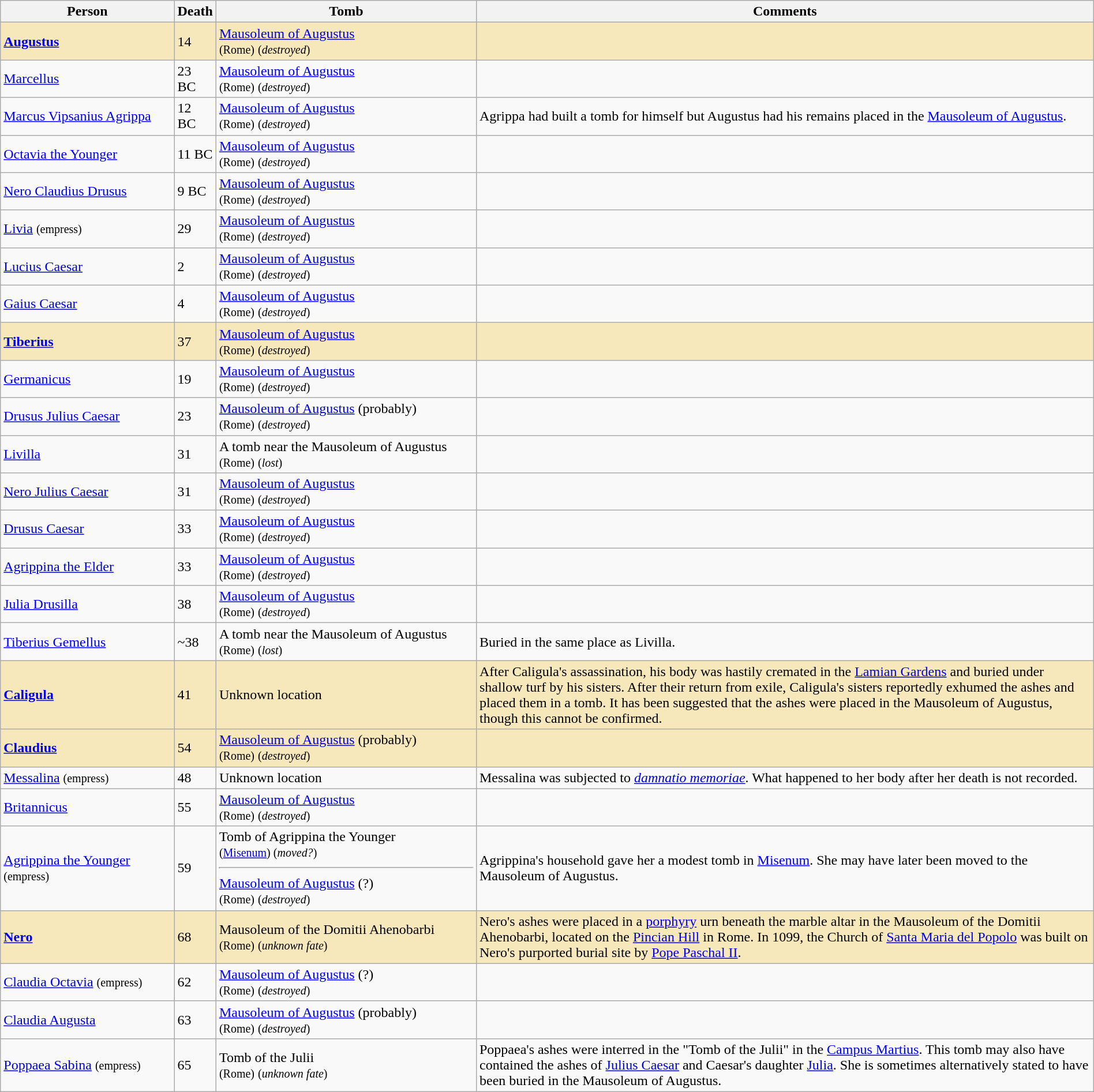<table class="wikitable plainrowheaders" style="width:100%;">
<tr>
<th scope="col" width="16%">Person</th>
<th scope="col" width="3%">Death</th>
<th scope="col" width="24%">Tomb</th>
<th scope="col" width="57%">Comments</th>
</tr>
<tr style="background:#f7e8bc;">
<td><strong><a href='#'>Augustus</a></strong></td>
<td>14</td>
<td><a href='#'>Mausoleum of Augustus</a><em></em><br><small>(Rome)</small> <small>(<em>destroyed</em>)</small></td>
<td></td>
</tr>
<tr>
<td><a href='#'>Marcellus</a></td>
<td>23 BC</td>
<td><a href='#'>Mausoleum of Augustus</a><em></em><br><small>(Rome)</small> <small>(<em>destroyed</em>)</small></td>
<td></td>
</tr>
<tr>
<td><a href='#'>Marcus Vipsanius Agrippa</a></td>
<td>12 BC</td>
<td><a href='#'>Mausoleum of Augustus</a><em></em><br><small>(Rome)</small> <small>(<em>destroyed</em>)</small></td>
<td>Agrippa had built a tomb for himself but Augustus had his remains placed in the <a href='#'>Mausoleum of Augustus</a>.</td>
</tr>
<tr>
<td><a href='#'>Octavia the Younger</a></td>
<td>11 BC</td>
<td><a href='#'>Mausoleum of Augustus</a><em></em><br><small>(Rome)</small> <small>(<em>destroyed</em>)</small></td>
<td></td>
</tr>
<tr>
<td><a href='#'>Nero Claudius Drusus</a></td>
<td>9 BC</td>
<td><a href='#'>Mausoleum of Augustus</a><em></em><br><small>(Rome)</small> <small>(<em>destroyed</em>)</small></td>
<td></td>
</tr>
<tr>
<td><a href='#'>Livia</a> <small>(empress)</small></td>
<td>29</td>
<td><a href='#'>Mausoleum of Augustus</a><em></em><br><small>(Rome)</small> <small>(<em>destroyed</em>)</small></td>
<td></td>
</tr>
<tr>
<td><a href='#'>Lucius Caesar</a></td>
<td>2</td>
<td><a href='#'>Mausoleum of Augustus</a><em></em><br><small>(Rome)</small> <small>(<em>destroyed</em>)</small></td>
<td></td>
</tr>
<tr>
<td><a href='#'>Gaius Caesar</a></td>
<td>4</td>
<td><a href='#'>Mausoleum of Augustus</a><em></em><br><small>(Rome)</small> <small>(<em>destroyed</em>)</small></td>
<td></td>
</tr>
<tr style="background:#f7e8bc;">
<td><strong><a href='#'>Tiberius</a></strong></td>
<td>37</td>
<td><a href='#'>Mausoleum of Augustus</a><em></em><br><small>(Rome)</small> <small>(<em>destroyed</em>)</small></td>
<td></td>
</tr>
<tr>
<td><a href='#'>Germanicus</a></td>
<td>19</td>
<td><a href='#'>Mausoleum of Augustus</a><em></em><br><small>(Rome)</small> <small>(<em>destroyed</em>)</small></td>
<td></td>
</tr>
<tr>
<td><a href='#'>Drusus Julius Caesar</a></td>
<td>23</td>
<td><a href='#'>Mausoleum of Augustus</a> (probably)<em></em><br><small>(Rome)</small> <small>(<em>destroyed</em>)</small></td>
<td></td>
</tr>
<tr>
<td><a href='#'>Livilla</a></td>
<td>31</td>
<td>A tomb near the Mausoleum of Augustus<em></em><br><small>(Rome)</small> <small>(<em>lost</em>)</small></td>
<td></td>
</tr>
<tr>
<td><a href='#'>Nero Julius Caesar</a></td>
<td>31</td>
<td><a href='#'>Mausoleum of Augustus</a><em></em><br><small>(Rome)</small> <small>(<em>destroyed</em>)</small></td>
<td></td>
</tr>
<tr>
<td><a href='#'>Drusus Caesar</a></td>
<td>33</td>
<td><a href='#'>Mausoleum of Augustus</a><em></em><br><small>(Rome)</small> <small>(<em>destroyed</em>)</small></td>
<td></td>
</tr>
<tr>
<td><a href='#'>Agrippina the Elder</a></td>
<td>33</td>
<td><a href='#'>Mausoleum of Augustus</a><em></em><br><small>(Rome)</small> <small>(<em>destroyed</em>)</small></td>
<td></td>
</tr>
<tr>
<td><a href='#'>Julia Drusilla</a></td>
<td>38</td>
<td><a href='#'>Mausoleum of Augustus</a><em></em><br><small>(Rome)</small> <small>(<em>destroyed</em>)</small></td>
<td></td>
</tr>
<tr>
<td><a href='#'>Tiberius Gemellus</a></td>
<td>~38</td>
<td>A tomb near the Mausoleum of Augustus<em></em><br><small>(Rome)</small> <small>(<em>lost</em>)</small></td>
<td>Buried in the same place as Livilla.<em></em></td>
</tr>
<tr style="background:#f7e8bc;">
<td><strong><a href='#'>Caligula</a></strong></td>
<td>41</td>
<td>Unknown location<em></em></td>
<td>After Caligula's assassination, his body was hastily cremated in the <a href='#'>Lamian Gardens</a> and buried under shallow turf by his sisters. After their return from exile, Caligula's sisters reportedly exhumed the ashes and placed them in a tomb.<em></em> It has been suggested that the ashes were placed in the Mausoleum of Augustus, though this cannot be confirmed.</td>
</tr>
<tr style="background:#f7e8bc;">
<td><strong><a href='#'>Claudius</a></strong></td>
<td>54</td>
<td><a href='#'>Mausoleum of Augustus</a> (probably)<em></em><br><small>(Rome)</small> <small>(<em>destroyed</em>)</small></td>
<td></td>
</tr>
<tr>
<td><a href='#'>Messalina</a> <small>(empress)</small></td>
<td>48</td>
<td>Unknown location<em></em></td>
<td>Messalina was subjected to <em><a href='#'>damnatio memoriae</a></em>. What happened to her body after her death is not recorded.<em></em></td>
</tr>
<tr>
<td><a href='#'>Britannicus</a></td>
<td>55</td>
<td><a href='#'>Mausoleum of Augustus</a><em></em><br><small>(Rome)</small> <small>(<em>destroyed</em>)</small></td>
<td></td>
</tr>
<tr>
<td><a href='#'>Agrippina the Younger</a> <small>(empress)</small></td>
<td>59</td>
<td>Tomb of Agrippina the Younger<em></em><br><small>(<a href='#'>Misenum</a>) (<em>moved?</em>)</small><hr><a href='#'>Mausoleum of Augustus</a> (?)<em></em><br><small>(Rome)</small> <small>(<em>destroyed</em>)</small></td>
<td>Agrippina's household gave her a modest tomb in <a href='#'>Misenum</a>. She may have later been moved to the Mausoleum of Augustus.<em></em></td>
</tr>
<tr style="background:#f7e8bc;">
<td><strong><a href='#'>Nero</a></strong></td>
<td>68</td>
<td>Mausoleum of the Domitii Ahenobarbi<em></em><br><small>(Rome)</small> <small>(<em>unknown fate</em>)</small></td>
<td>Nero's ashes were placed in a <a href='#'>porphyry</a> urn beneath the marble altar in the Mausoleum of the Domitii Ahenobarbi, located on the <a href='#'>Pincian Hill</a> in Rome.<em></em> In 1099, the Church of <a href='#'>Santa Maria del Popolo</a> was built on Nero's purported burial site by <a href='#'>Pope Paschal II</a>.<em></em></td>
</tr>
<tr>
<td><a href='#'>Claudia Octavia</a> <small>(empress)</small></td>
<td>62</td>
<td><a href='#'>Mausoleum of Augustus</a> (?)<em></em><br><small>(Rome)</small> <small>(<em>destroyed</em>)</small></td>
<td></td>
</tr>
<tr>
<td><a href='#'>Claudia Augusta</a></td>
<td>63</td>
<td><a href='#'>Mausoleum of Augustus</a> (probably)<em></em><br><small>(Rome)</small> <small>(<em>destroyed</em>)</small></td>
<td></td>
</tr>
<tr>
<td><a href='#'>Poppaea Sabina</a> <small>(empress)</small></td>
<td>65</td>
<td>Tomb of the Julii<br><small>(Rome)</small> <small>(<em>unknown fate</em>)</small></td>
<td>Poppaea's ashes were interred in the "Tomb of the Julii" in the <a href='#'>Campus Martius</a>. This tomb may also have contained the ashes of <a href='#'>Julius Caesar</a> and Caesar's daughter <a href='#'>Julia</a>. She is sometimes alternatively stated to have been buried in the Mausoleum of Augustus.<em></em></td>
</tr>
</table>
